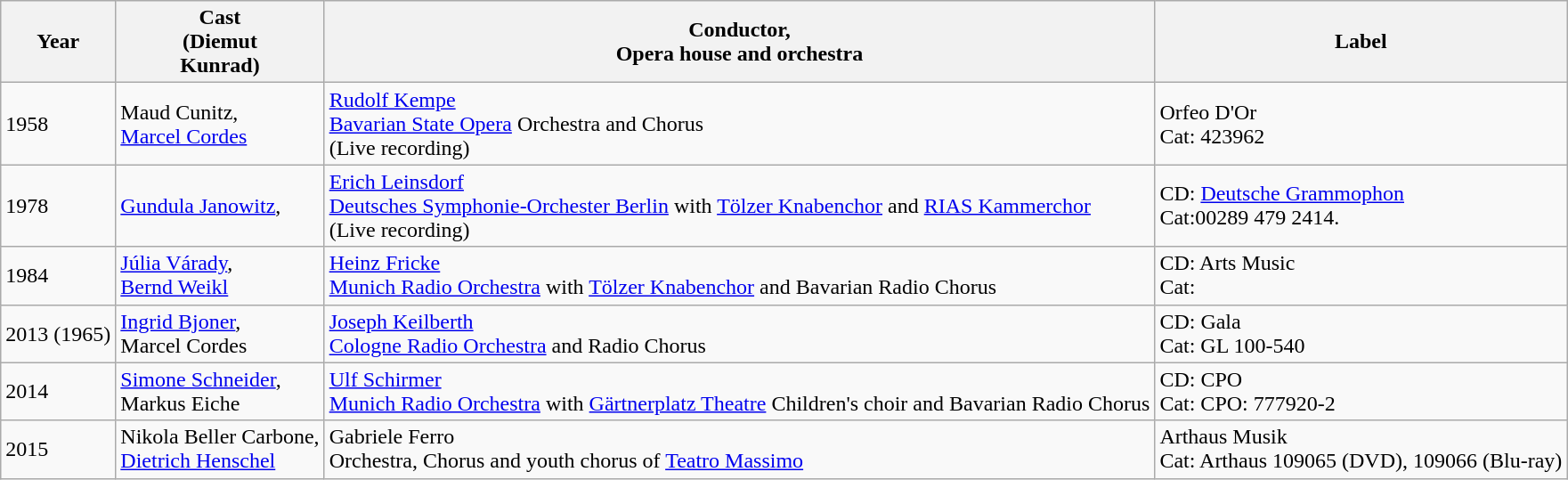<table class="wikitable">
<tr>
<th>Year</th>
<th>Cast<br>(Diemut<br>Kunrad)</th>
<th>Conductor,<br>Opera house and orchestra</th>
<th>Label</th>
</tr>
<tr>
<td>1958</td>
<td>Maud Cunitz,<br><a href='#'>Marcel Cordes</a></td>
<td><a href='#'>Rudolf Kempe</a><br><a href='#'>Bavarian State Opera</a> Orchestra and Chorus<br>(Live recording)</td>
<td>Orfeo D'Or<br>Cat: 423962</td>
</tr>
<tr>
<td>1978</td>
<td><a href='#'>Gundula Janowitz</a>,<br></td>
<td><a href='#'>Erich Leinsdorf</a><br><a href='#'>Deutsches Symphonie-Orchester Berlin</a> with <a href='#'>Tölzer Knabenchor</a> and <a href='#'>RIAS Kammerchor</a><br>(Live recording)</td>
<td>CD: <a href='#'>Deutsche Grammophon</a><br>Cat:00289 479 2414.</td>
</tr>
<tr>
<td>1984</td>
<td><a href='#'>Júlia Várady</a>,<br><a href='#'>Bernd Weikl</a></td>
<td><a href='#'>Heinz Fricke</a><br><a href='#'>Munich Radio Orchestra</a> with <a href='#'>Tölzer Knabenchor</a> and Bavarian Radio Chorus</td>
<td>CD: Arts Music<br>Cat:</td>
</tr>
<tr>
<td>2013 (1965)</td>
<td><a href='#'>Ingrid Bjoner</a>,<br>Marcel Cordes</td>
<td><a href='#'>Joseph Keilberth</a><br><a href='#'>Cologne Radio Orchestra</a> and Radio Chorus</td>
<td>CD: Gala<br>Cat: GL 100-540</td>
</tr>
<tr>
<td>2014</td>
<td><a href='#'>Simone Schneider</a>,<br>Markus Eiche</td>
<td><a href='#'>Ulf Schirmer</a><br><a href='#'>Munich Radio Orchestra</a> with <a href='#'>Gärtnerplatz Theatre</a> Children's choir and Bavarian Radio Chorus</td>
<td>CD: CPO<br>Cat: CPO: 777920-2</td>
</tr>
<tr>
<td>2015</td>
<td>Nikola Beller Carbone,<br><a href='#'>Dietrich Henschel</a></td>
<td>Gabriele Ferro<br>Orchestra, Chorus and youth chorus of <a href='#'>Teatro Massimo</a></td>
<td>Arthaus Musik<br>Cat: Arthaus 109065 (DVD), 109066 (Blu-ray)</td>
</tr>
</table>
